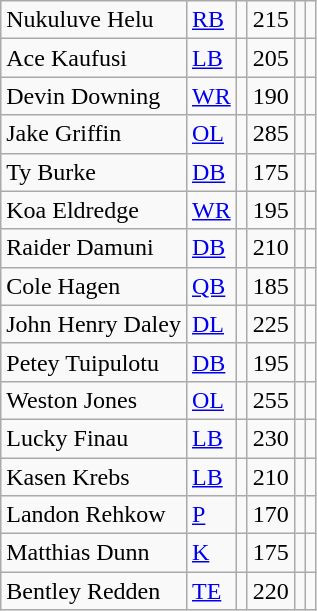<table class="wikitable sortable" border="2">
<tr>
<td>Nukuluve Helu</td>
<td><a href='#'>RB</a></td>
<td></td>
<td>215</td>
<td></td>
<td></td>
</tr>
<tr>
<td>Ace Kaufusi</td>
<td><a href='#'>LB</a></td>
<td></td>
<td>205</td>
<td></td>
<td></td>
</tr>
<tr>
<td>Devin Downing</td>
<td><a href='#'>WR</a></td>
<td></td>
<td>190</td>
<td></td>
<td></td>
</tr>
<tr>
<td>Jake Griffin</td>
<td><a href='#'>OL</a></td>
<td></td>
<td>285</td>
<td></td>
<td></td>
</tr>
<tr>
<td>Ty Burke</td>
<td><a href='#'>DB</a></td>
<td></td>
<td>175</td>
<td></td>
<td></td>
</tr>
<tr>
<td>Koa Eldredge</td>
<td><a href='#'>WR</a></td>
<td></td>
<td>195</td>
<td></td>
<td></td>
</tr>
<tr>
<td>Raider Damuni</td>
<td><a href='#'>DB</a></td>
<td></td>
<td>210</td>
<td></td>
<td></td>
</tr>
<tr>
<td>Cole Hagen</td>
<td><a href='#'>QB</a></td>
<td></td>
<td>185</td>
<td></td>
<td></td>
</tr>
<tr>
<td>John Henry Daley</td>
<td><a href='#'>DL</a></td>
<td></td>
<td>225</td>
<td></td>
<td></td>
</tr>
<tr>
<td>Petey Tuipulotu</td>
<td><a href='#'>DB</a></td>
<td></td>
<td>195</td>
<td></td>
<td></td>
</tr>
<tr>
<td>Weston Jones</td>
<td><a href='#'>OL</a></td>
<td></td>
<td>255</td>
<td></td>
<td></td>
</tr>
<tr>
<td>Lucky Finau</td>
<td><a href='#'>LB</a></td>
<td></td>
<td>230</td>
<td></td>
<td></td>
</tr>
<tr>
<td>Kasen Krebs</td>
<td><a href='#'>LB</a></td>
<td></td>
<td>210</td>
<td></td>
<td></td>
</tr>
<tr>
<td>Landon Rehkow</td>
<td><a href='#'>P</a></td>
<td></td>
<td>170</td>
<td></td>
<td></td>
</tr>
<tr>
<td>Matthias Dunn</td>
<td><a href='#'>K</a></td>
<td></td>
<td>175</td>
<td></td>
<td></td>
</tr>
<tr>
<td>Bentley Redden</td>
<td><a href='#'>TE</a></td>
<td></td>
<td>220</td>
<td></td>
<td></td>
</tr>
</table>
